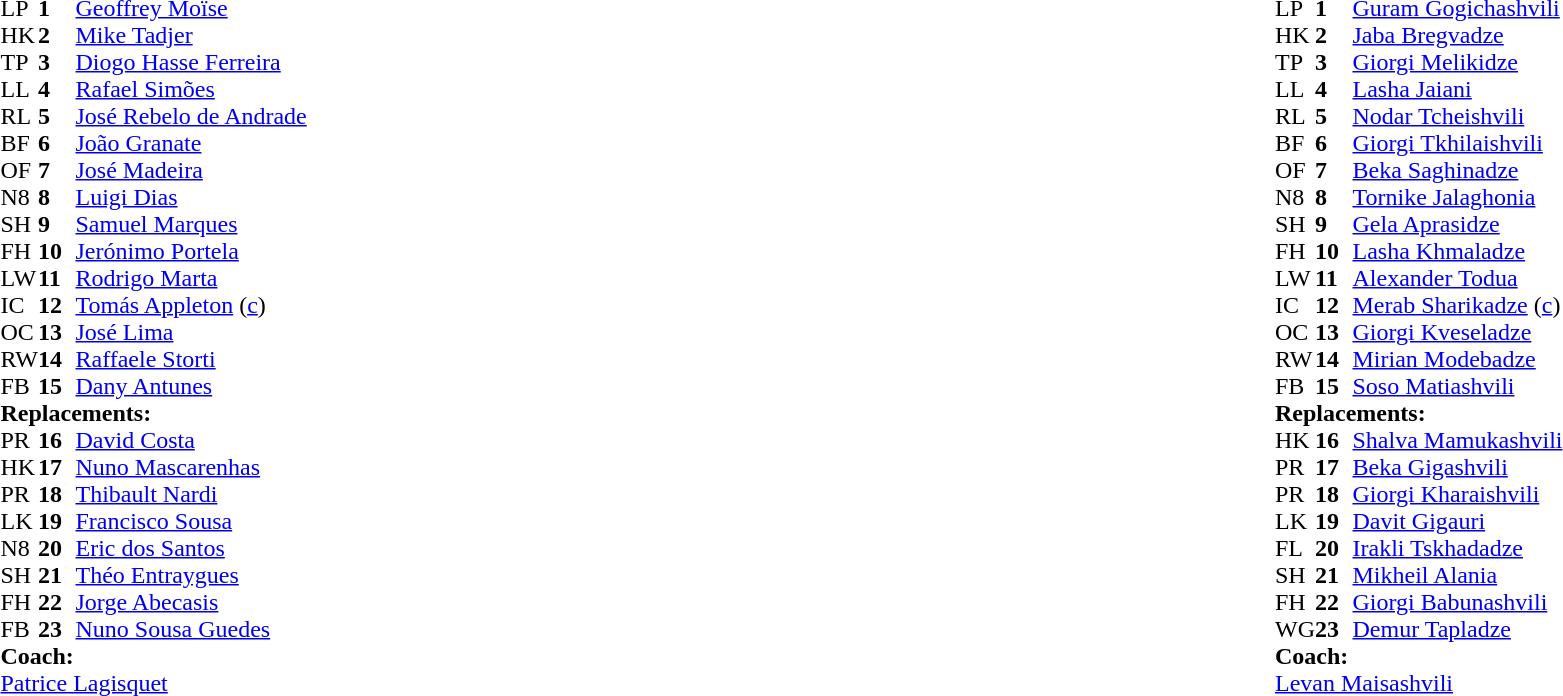<table style="width:100%">
<tr>
<td style="vertical-align:top; width:50%"><br><table cellspacing="0" cellpadding="0">
<tr>
<th width="25"></th>
<th width="25"></th>
</tr>
<tr>
<td>LP</td>
<td><strong>1</strong></td>
<td><a href='#'>Geoffrey Moïse</a></td>
<td></td>
<td></td>
<td></td>
</tr>
<tr>
<td>HK</td>
<td><strong>2</strong></td>
<td><a href='#'>Mike Tadjer</a></td>
<td></td>
<td></td>
</tr>
<tr>
<td>TP</td>
<td><strong>3</strong></td>
<td><a href='#'>Diogo Hasse Ferreira</a></td>
<td></td>
<td></td>
</tr>
<tr>
<td>LL</td>
<td><strong>4</strong></td>
<td><a href='#'>Rafael Simões</a></td>
<td></td>
<td></td>
</tr>
<tr>
<td>RL</td>
<td><strong>5</strong></td>
<td><a href='#'>José Rebelo de Andrade</a></td>
<td></td>
<td></td>
</tr>
<tr>
<td>BF</td>
<td><strong>6</strong></td>
<td><a href='#'>João Granate</a></td>
<td></td>
<td></td>
</tr>
<tr>
<td>OF</td>
<td><strong>7</strong></td>
<td><a href='#'>José Madeira</a></td>
<td></td>
<td></td>
</tr>
<tr>
<td>N8</td>
<td><strong>8</strong></td>
<td><a href='#'>Luigi Dias</a></td>
<td></td>
<td></td>
</tr>
<tr>
<td>SH</td>
<td><strong>9</strong></td>
<td><a href='#'>Samuel Marques</a></td>
<td></td>
<td></td>
</tr>
<tr>
<td>FH</td>
<td><strong>10</strong></td>
<td><a href='#'>Jerónimo Portela</a></td>
<td></td>
<td></td>
</tr>
<tr>
<td>LW</td>
<td><strong>11</strong></td>
<td><a href='#'>Rodrigo Marta</a></td>
<td></td>
<td></td>
</tr>
<tr>
<td>IC</td>
<td><strong>12</strong></td>
<td><a href='#'>Tomás Appleton</a> (<a href='#'>c</a>)</td>
<td></td>
<td></td>
</tr>
<tr>
<td>OC</td>
<td><strong>13</strong></td>
<td><a href='#'>José Lima</a></td>
<td></td>
<td></td>
</tr>
<tr>
<td>RW</td>
<td><strong>14</strong></td>
<td><a href='#'>Raffaele Storti</a></td>
<td></td>
<td></td>
</tr>
<tr>
<td>FB</td>
<td><strong>15</strong></td>
<td><a href='#'>Dany Antunes</a></td>
<td></td>
<td></td>
</tr>
<tr>
<td colspan="4"><strong>Replacements:</strong></td>
</tr>
<tr>
<td>PR</td>
<td><strong>16</strong></td>
<td><a href='#'>David Costa</a></td>
<td> </td>
<td></td>
<td></td>
</tr>
<tr>
<td>HK</td>
<td><strong>17</strong></td>
<td><a href='#'>Nuno Mascarenhas</a></td>
<td></td>
<td></td>
</tr>
<tr>
<td>PR</td>
<td><strong>18</strong></td>
<td><a href='#'>Thibault Nardi</a></td>
<td></td>
<td></td>
</tr>
<tr>
<td>LK</td>
<td><strong>19</strong></td>
<td><a href='#'>Francisco Sousa</a></td>
<td></td>
<td></td>
</tr>
<tr>
<td>N8</td>
<td><strong>20</strong></td>
<td><a href='#'>Eric dos Santos</a></td>
<td></td>
<td></td>
</tr>
<tr>
<td>SH</td>
<td><strong>21</strong></td>
<td><a href='#'>Théo Entraygues</a></td>
<td></td>
<td></td>
</tr>
<tr>
<td>FH</td>
<td><strong>22</strong></td>
<td><a href='#'>Jorge Abecasis</a></td>
<td></td>
<td></td>
</tr>
<tr>
<td>FB</td>
<td><strong>23</strong></td>
<td><a href='#'>Nuno Sousa Guedes</a></td>
<td></td>
<td></td>
</tr>
<tr>
<td colspan="4"><strong>Coach:</strong></td>
</tr>
<tr>
<td colspan="4"><a href='#'>Patrice Lagisquet</a></td>
</tr>
</table>
</td>
<td style="vertical-align:top"></td>
<td style="vertical-align:top; width:50%"><br><table cellspacing="0" cellpadding="0" style="margin:auto">
<tr>
<th width="25"></th>
<th width="25"></th>
</tr>
<tr>
<td>LP</td>
<td><strong>1</strong></td>
<td><a href='#'>Guram Gogichashvili</a></td>
<td></td>
<td></td>
</tr>
<tr>
<td>HK</td>
<td><strong>2</strong></td>
<td><a href='#'>Jaba Bregvadze</a></td>
<td></td>
<td></td>
</tr>
<tr>
<td>TP</td>
<td><strong>3</strong></td>
<td><a href='#'>Giorgi Melikidze</a></td>
<td></td>
<td></td>
</tr>
<tr>
<td>LL</td>
<td><strong>4</strong></td>
<td><a href='#'>Lasha Jaiani</a></td>
<td></td>
<td></td>
</tr>
<tr>
<td>RL</td>
<td><strong>5</strong></td>
<td><a href='#'>Nodar Tcheishvili</a></td>
<td></td>
<td></td>
</tr>
<tr>
<td>BF</td>
<td><strong>6</strong></td>
<td><a href='#'>Giorgi Tkhilaishvili</a></td>
<td> </td>
<td></td>
</tr>
<tr>
<td>OF</td>
<td><strong>7</strong></td>
<td><a href='#'>Beka Saghinadze</a></td>
<td></td>
<td></td>
</tr>
<tr>
<td>N8</td>
<td><strong>8</strong></td>
<td><a href='#'>Tornike Jalaghonia</a></td>
<td></td>
<td></td>
</tr>
<tr>
<td>SH</td>
<td><strong>9</strong></td>
<td><a href='#'>Gela Aprasidze</a></td>
<td></td>
<td></td>
</tr>
<tr>
<td>FH</td>
<td><strong>10</strong></td>
<td><a href='#'>Lasha Khmaladze</a></td>
<td></td>
<td></td>
</tr>
<tr>
<td>LW</td>
<td><strong>11</strong></td>
<td><a href='#'>Alexander Todua</a></td>
<td></td>
<td></td>
</tr>
<tr>
<td>IC</td>
<td><strong>12</strong></td>
<td><a href='#'>Merab Sharikadze</a> (<a href='#'>c</a>)</td>
<td></td>
<td></td>
</tr>
<tr>
<td>OC</td>
<td><strong>13</strong></td>
<td><a href='#'>Giorgi Kveseladze</a></td>
<td></td>
<td></td>
</tr>
<tr>
<td>RW</td>
<td><strong>14</strong></td>
<td><a href='#'>Mirian Modebadze</a></td>
<td></td>
<td></td>
</tr>
<tr>
<td>FB</td>
<td><strong>15</strong></td>
<td><a href='#'>Soso Matiashvili</a></td>
<td></td>
<td></td>
</tr>
<tr>
<td colspan="4"><strong>Replacements:</strong></td>
</tr>
<tr>
<td>HK</td>
<td><strong>16</strong></td>
<td><a href='#'>Shalva Mamukashvili</a></td>
<td></td>
<td></td>
</tr>
<tr>
<td>PR</td>
<td><strong>17</strong></td>
<td><a href='#'>Beka Gigashvili</a></td>
<td></td>
<td></td>
</tr>
<tr>
<td>PR</td>
<td><strong>18</strong></td>
<td><a href='#'>Giorgi Kharaishvili</a></td>
<td></td>
<td></td>
</tr>
<tr>
<td>LK</td>
<td><strong>19</strong></td>
<td><a href='#'>Davit Gigauri</a></td>
<td></td>
<td></td>
</tr>
<tr>
<td>FL</td>
<td><strong>20</strong></td>
<td><a href='#'>Irakli Tskhadadze</a></td>
<td></td>
<td></td>
</tr>
<tr>
<td>SH</td>
<td><strong>21</strong></td>
<td><a href='#'>Mikheil Alania</a></td>
<td></td>
<td></td>
</tr>
<tr>
<td>FH</td>
<td><strong>22</strong></td>
<td><a href='#'>Giorgi Babunashvili</a></td>
<td></td>
<td></td>
</tr>
<tr>
<td>WG</td>
<td><strong>23</strong></td>
<td><a href='#'>Demur Tapladze</a></td>
<td></td>
<td></td>
</tr>
<tr>
<td colspan="4"><strong>Coach:</strong></td>
</tr>
<tr>
<td colspan="4"><a href='#'>Levan Maisashvili</a></td>
</tr>
</table>
</td>
</tr>
</table>
